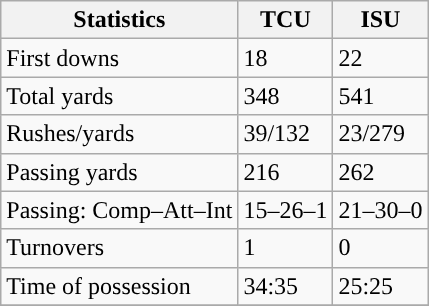<table class="wikitable" style="float: left;">
<tr>
<th>Statistics</th>
<th>TCU</th>
<th>ISU</th>
</tr>
<tr>
<td>First downs</td>
<td>18</td>
<td>22</td>
</tr>
<tr>
<td>Total yards</td>
<td>348</td>
<td>541</td>
</tr>
<tr>
<td>Rushes/yards</td>
<td>39/132</td>
<td>23/279</td>
</tr>
<tr>
<td>Passing yards</td>
<td>216</td>
<td>262</td>
</tr>
<tr>
<td>Passing: Comp–Att–Int</td>
<td>15–26–1</td>
<td>21–30–0</td>
</tr>
<tr>
<td>Turnovers</td>
<td>1</td>
<td>0</td>
</tr>
<tr>
<td>Time of possession</td>
<td>34:35</td>
<td>25:25</td>
</tr>
<tr>
</tr>
</table>
